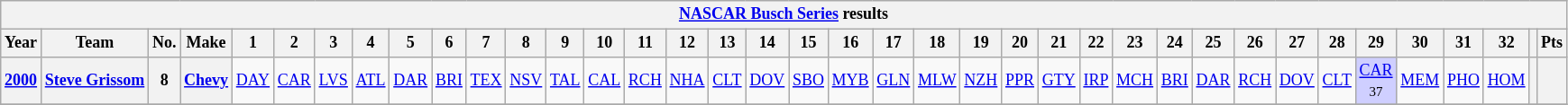<table class="wikitable" style="text-align:center; font-size:75%">
<tr>
<th colspan=42><a href='#'>NASCAR Busch Series</a> results</th>
</tr>
<tr>
<th>Year</th>
<th>Team</th>
<th>No.</th>
<th>Make</th>
<th>1</th>
<th>2</th>
<th>3</th>
<th>4</th>
<th>5</th>
<th>6</th>
<th>7</th>
<th>8</th>
<th>9</th>
<th>10</th>
<th>11</th>
<th>12</th>
<th>13</th>
<th>14</th>
<th>15</th>
<th>16</th>
<th>17</th>
<th>18</th>
<th>19</th>
<th>20</th>
<th>21</th>
<th>22</th>
<th>23</th>
<th>24</th>
<th>25</th>
<th>26</th>
<th>27</th>
<th>28</th>
<th>29</th>
<th>30</th>
<th>31</th>
<th>32</th>
<th></th>
<th>Pts</th>
</tr>
<tr>
<th><a href='#'>2000</a></th>
<th><a href='#'>Steve Grissom</a></th>
<th>8</th>
<th><a href='#'>Chevy</a></th>
<td><a href='#'>DAY</a></td>
<td><a href='#'>CAR</a></td>
<td><a href='#'>LVS</a></td>
<td><a href='#'>ATL</a></td>
<td><a href='#'>DAR</a></td>
<td><a href='#'>BRI</a></td>
<td><a href='#'>TEX</a></td>
<td><a href='#'>NSV</a></td>
<td><a href='#'>TAL</a></td>
<td><a href='#'>CAL</a></td>
<td><a href='#'>RCH</a></td>
<td><a href='#'>NHA</a></td>
<td><a href='#'>CLT</a></td>
<td><a href='#'>DOV</a></td>
<td><a href='#'>SBO</a></td>
<td><a href='#'>MYB</a></td>
<td><a href='#'>GLN</a></td>
<td><a href='#'>MLW</a></td>
<td><a href='#'>NZH</a></td>
<td><a href='#'>PPR</a></td>
<td><a href='#'>GTY</a></td>
<td><a href='#'>IRP</a></td>
<td><a href='#'>MCH</a></td>
<td><a href='#'>BRI</a></td>
<td><a href='#'>DAR</a></td>
<td><a href='#'>RCH</a></td>
<td><a href='#'>DOV</a></td>
<td><a href='#'>CLT</a></td>
<td bgcolor="CFCFFF"><a href='#'>CAR</a><br><small>37</small></td>
<td><a href='#'>MEM</a></td>
<td><a href='#'>PHO</a></td>
<td><a href='#'>HOM</a></td>
<th></th>
<th></th>
</tr>
<tr>
</tr>
</table>
